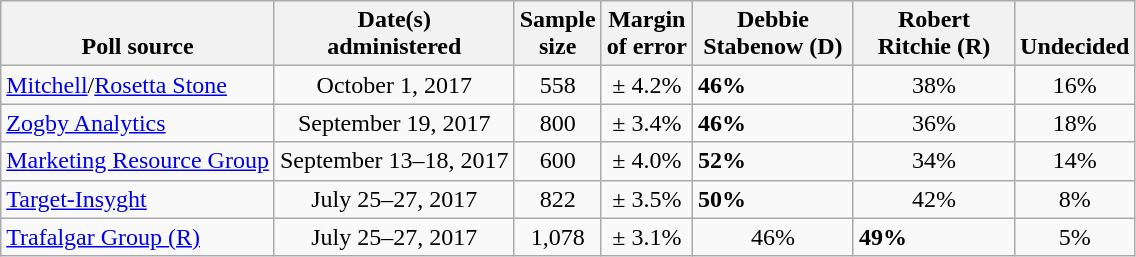<table class="wikitable">
<tr valign=bottom>
<th>Poll source</th>
<th>Date(s)<br>administered</th>
<th>Sample<br>size</th>
<th>Margin<br>of error</th>
<th style="width:100px;">Debbie<br>Stabenow (D)</th>
<th style="width:100px;">Robert<br>Ritchie (R)</th>
<th>Undecided</th>
</tr>
<tr>
<td><a href='#'>Mitchell</a>/<a href='#'>Rosetta Stone</a></td>
<td align=center>October 1, 2017</td>
<td align=center>558</td>
<td align=center>± 4.2%</td>
<td><strong>46%</strong></td>
<td align=center>38%</td>
<td align=center>16%</td>
</tr>
<tr>
<td><a href='#'>Zogby Analytics</a></td>
<td align=center>September 19, 2017</td>
<td align=center>800</td>
<td align=center>± 3.4%</td>
<td><strong>46%</strong></td>
<td align=center>36%</td>
<td align=center>18%</td>
</tr>
<tr>
<td><a href='#'>Marketing Resource Group</a></td>
<td align=center>September 13–18, 2017</td>
<td align=center>600</td>
<td align=center>± 4.0%</td>
<td><strong>52%</strong></td>
<td align=center>34%</td>
<td align=center>14%</td>
</tr>
<tr>
<td><a href='#'>Target-Insyght</a></td>
<td align=center>July 25–27, 2017</td>
<td align=center>822</td>
<td align=center>± 3.5%</td>
<td><strong>50%</strong></td>
<td align=center>42%</td>
<td align=center>8%</td>
</tr>
<tr>
<td><a href='#'>Trafalgar Group (R)</a></td>
<td align=center>July 25–27, 2017</td>
<td align=center>1,078</td>
<td align=center>± 3.1%</td>
<td align=center>46%</td>
<td><strong>49%</strong></td>
<td align=center>5%</td>
</tr>
</table>
